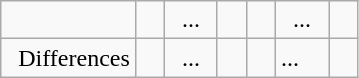<table class="wikitable">
<tr>
<td>   </td>
<td>   </td>
<td>  ...  </td>
<td>   </td>
<td>   </td>
<td>  ...  </td>
<td>   </td>
</tr>
<tr>
<td>  Differences</td>
<td>  </td>
<td>  ...</td>
<td>  </td>
<td> </td>
<td>...</td>
<td>  </td>
</tr>
</table>
